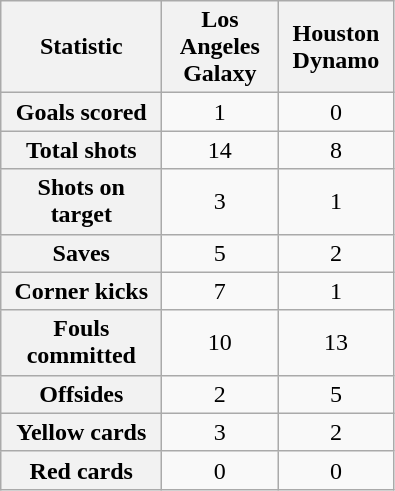<table class="wikitable plainrowheaders" style="text-align: center">
<tr>
<th scope=col width=100>Statistic</th>
<th scope=col width=70>Los Angeles Galaxy</th>
<th scope=col width=70>Houston Dynamo</th>
</tr>
<tr>
<th scope=row>Goals scored</th>
<td>1</td>
<td>0</td>
</tr>
<tr>
<th scope=row>Total shots</th>
<td>14</td>
<td>8</td>
</tr>
<tr>
<th scope=row>Shots on target</th>
<td>3</td>
<td>1</td>
</tr>
<tr>
<th scope=row>Saves</th>
<td>5</td>
<td>2</td>
</tr>
<tr>
<th scope=row>Corner kicks</th>
<td>7</td>
<td>1</td>
</tr>
<tr>
<th scope=row>Fouls committed</th>
<td>10</td>
<td>13</td>
</tr>
<tr>
<th scope=row>Offsides</th>
<td>2</td>
<td>5</td>
</tr>
<tr>
<th scope=row>Yellow cards</th>
<td>3</td>
<td>2</td>
</tr>
<tr>
<th scope=row>Red cards</th>
<td>0</td>
<td>0</td>
</tr>
</table>
